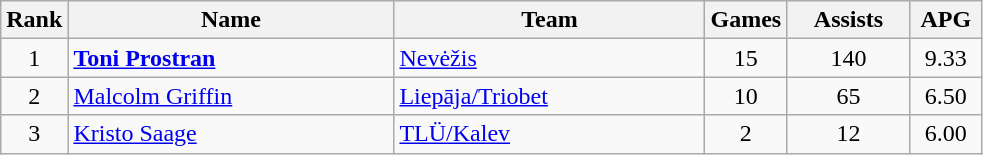<table class="wikitable sortable" style="text-align: center;">
<tr>
<th>Rank</th>
<th width=210>Name</th>
<th width=200>Team</th>
<th>Games</th>
<th width=75>Assists</th>
<th width=40>APG</th>
</tr>
<tr>
<td>1</td>
<td align=left> <strong><a href='#'>Toni Prostran</a></strong></td>
<td align=left> <a href='#'>Nevėžis</a></td>
<td>15</td>
<td>140</td>
<td>9.33</td>
</tr>
<tr>
<td>2</td>
<td align=left> <a href='#'>Malcolm Griffin</a></td>
<td align=left> <a href='#'>Liepāja/Triobet</a></td>
<td>10</td>
<td>65</td>
<td>6.50</td>
</tr>
<tr>
<td>3</td>
<td align=left> <a href='#'>Kristo Saage</a></td>
<td align=left> <a href='#'>TLÜ/Kalev</a></td>
<td>2</td>
<td>12</td>
<td>6.00</td>
</tr>
</table>
